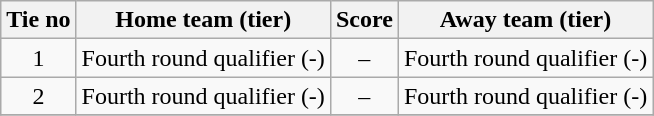<table class="wikitable" style="text-align:center">
<tr>
<th>Tie no</th>
<th>Home team (tier)</th>
<th>Score</th>
<th>Away team (tier)</th>
</tr>
<tr>
<td>1</td>
<td>Fourth round qualifier (-)</td>
<td>–</td>
<td>Fourth round qualifier (-)</td>
</tr>
<tr>
<td>2</td>
<td>Fourth round qualifier (-)</td>
<td>–</td>
<td>Fourth round qualifier (-)</td>
</tr>
<tr>
</tr>
</table>
